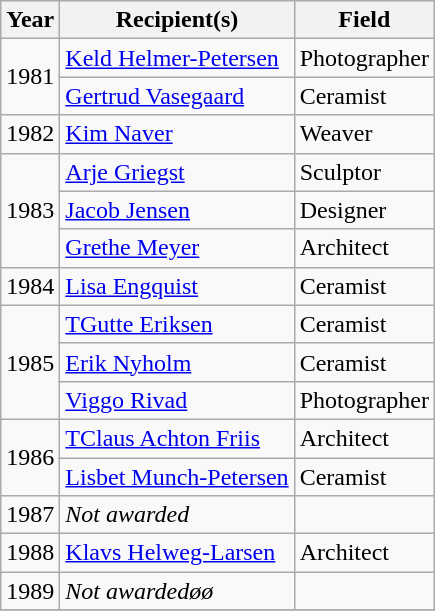<table class="wikitable sortable">
<tr>
<th>Year</th>
<th>Recipient(s)</th>
<th>Field</th>
</tr>
<tr>
<td rowspan="2">1981</td>
<td><a href='#'>Keld Helmer-Petersen </a></td>
<td>Photographer</td>
</tr>
<tr>
<td><a href='#'>Gertrud Vasegaard </a></td>
<td>Ceramist</td>
</tr>
<tr>
<td rowspan="1">1982</td>
<td><a href='#'>Kim Naver</a></td>
<td>Weaver</td>
</tr>
<tr>
<td rowspan="3">1983</td>
<td><a href='#'>Arje Griegst</a></td>
<td>Sculptor</td>
</tr>
<tr>
<td><a href='#'>Jacob Jensen</a></td>
<td>Designer</td>
</tr>
<tr>
<td><a href='#'>Grethe Meyer</a></td>
<td>Architect</td>
</tr>
<tr>
<td rowspan="1">1984</td>
<td><a href='#'>Lisa Engquist </a></td>
<td>Ceramist</td>
</tr>
<tr>
<td rowspan="3">1985</td>
<td><a href='#'>TGutte Eriksen</a></td>
<td>Ceramist</td>
</tr>
<tr>
<td><a href='#'>Erik Nyholm </a></td>
<td>Ceramist</td>
</tr>
<tr>
<td><a href='#'>Viggo Rivad</a></td>
<td>Photographer</td>
</tr>
<tr>
<td rowspan="2">1986</td>
<td><a href='#'>TClaus Achton Friis</a></td>
<td>Architect</td>
</tr>
<tr>
<td><a href='#'>Lisbet Munch-Petersen</a></td>
<td>Ceramist</td>
</tr>
<tr>
<td rowspan="1">1987</td>
<td><em>Not awarded</em></td>
<td></td>
</tr>
<tr>
<td rowspan="1">1988</td>
<td><a href='#'>Klavs Helweg-Larsen</a></td>
<td>Architect</td>
</tr>
<tr>
<td rowspan="1">1989</td>
<td><em>Not awardedøø</em></td>
<td></td>
</tr>
<tr>
</tr>
</table>
